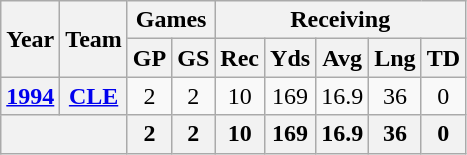<table class="wikitable" style="text-align:center">
<tr>
<th rowspan="2">Year</th>
<th rowspan="2">Team</th>
<th colspan="2">Games</th>
<th colspan="5">Receiving</th>
</tr>
<tr>
<th>GP</th>
<th>GS</th>
<th>Rec</th>
<th>Yds</th>
<th>Avg</th>
<th>Lng</th>
<th>TD</th>
</tr>
<tr>
<th><a href='#'>1994</a></th>
<th><a href='#'>CLE</a></th>
<td>2</td>
<td>2</td>
<td>10</td>
<td>169</td>
<td>16.9</td>
<td>36</td>
<td>0</td>
</tr>
<tr>
<th colspan="2"></th>
<th>2</th>
<th>2</th>
<th>10</th>
<th>169</th>
<th>16.9</th>
<th>36</th>
<th>0</th>
</tr>
</table>
